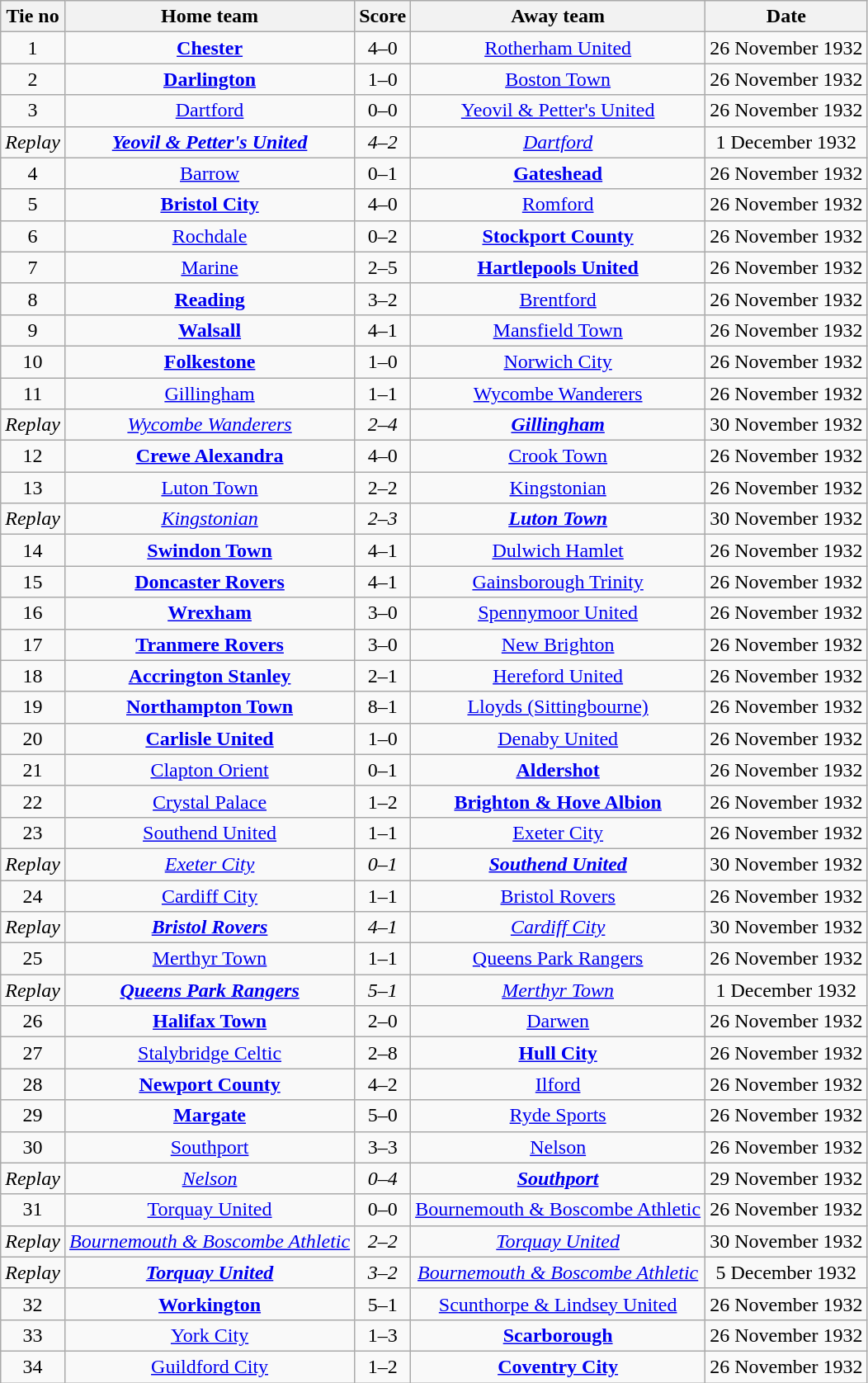<table class="wikitable" style="text-align: center">
<tr>
<th>Tie no</th>
<th>Home team</th>
<th>Score</th>
<th>Away team</th>
<th>Date</th>
</tr>
<tr>
<td>1</td>
<td><strong><a href='#'>Chester</a></strong></td>
<td>4–0</td>
<td><a href='#'>Rotherham United</a></td>
<td>26 November 1932</td>
</tr>
<tr>
<td>2</td>
<td><strong><a href='#'>Darlington</a></strong></td>
<td>1–0</td>
<td><a href='#'>Boston Town</a></td>
<td>26 November 1932</td>
</tr>
<tr>
<td>3</td>
<td><a href='#'>Dartford</a></td>
<td>0–0</td>
<td><a href='#'>Yeovil & Petter's United</a></td>
<td>26 November 1932</td>
</tr>
<tr>
<td><em>Replay</em></td>
<td><strong><em><a href='#'>Yeovil & Petter's United</a></em></strong></td>
<td><em>4–2</em></td>
<td><em><a href='#'>Dartford</a></em></td>
<td>1 December 1932</td>
</tr>
<tr>
<td>4</td>
<td><a href='#'>Barrow</a></td>
<td>0–1</td>
<td><strong><a href='#'>Gateshead</a></strong></td>
<td>26 November 1932</td>
</tr>
<tr>
<td>5</td>
<td><strong><a href='#'>Bristol City</a></strong></td>
<td>4–0</td>
<td><a href='#'>Romford</a></td>
<td>26 November 1932</td>
</tr>
<tr>
<td>6</td>
<td><a href='#'>Rochdale</a></td>
<td>0–2</td>
<td><strong><a href='#'>Stockport County</a></strong></td>
<td>26 November 1932</td>
</tr>
<tr>
<td>7</td>
<td><a href='#'>Marine</a></td>
<td>2–5</td>
<td><strong><a href='#'>Hartlepools United</a></strong></td>
<td>26 November 1932</td>
</tr>
<tr>
<td>8</td>
<td><strong><a href='#'>Reading</a></strong></td>
<td>3–2</td>
<td><a href='#'>Brentford</a></td>
<td>26 November 1932</td>
</tr>
<tr>
<td>9</td>
<td><strong><a href='#'>Walsall</a></strong></td>
<td>4–1</td>
<td><a href='#'>Mansfield Town</a></td>
<td>26 November 1932</td>
</tr>
<tr>
<td>10</td>
<td><strong><a href='#'>Folkestone</a></strong></td>
<td>1–0</td>
<td><a href='#'>Norwich City</a></td>
<td>26 November 1932</td>
</tr>
<tr>
<td>11</td>
<td><a href='#'>Gillingham</a></td>
<td>1–1</td>
<td><a href='#'>Wycombe Wanderers</a></td>
<td>26 November 1932</td>
</tr>
<tr>
<td><em>Replay</em></td>
<td><em><a href='#'>Wycombe Wanderers</a></em></td>
<td><em>2–4</em></td>
<td><strong><em><a href='#'>Gillingham</a></em></strong></td>
<td>30 November 1932</td>
</tr>
<tr>
<td>12</td>
<td><strong><a href='#'>Crewe Alexandra</a></strong></td>
<td>4–0</td>
<td><a href='#'>Crook Town</a></td>
<td>26 November 1932</td>
</tr>
<tr>
<td>13</td>
<td><a href='#'>Luton Town</a></td>
<td>2–2</td>
<td><a href='#'>Kingstonian</a></td>
<td>26 November 1932</td>
</tr>
<tr>
<td><em>Replay</em></td>
<td><em><a href='#'>Kingstonian</a></em></td>
<td><em>2–3</em></td>
<td><strong><em><a href='#'>Luton Town</a></em></strong></td>
<td>30 November 1932</td>
</tr>
<tr>
<td>14</td>
<td><strong><a href='#'>Swindon Town</a></strong></td>
<td>4–1</td>
<td><a href='#'>Dulwich Hamlet</a></td>
<td>26 November 1932</td>
</tr>
<tr>
<td>15</td>
<td><strong><a href='#'>Doncaster Rovers</a></strong></td>
<td>4–1</td>
<td><a href='#'>Gainsborough Trinity</a></td>
<td>26 November 1932</td>
</tr>
<tr>
<td>16</td>
<td><strong><a href='#'>Wrexham</a></strong></td>
<td>3–0</td>
<td><a href='#'>Spennymoor United</a></td>
<td>26 November 1932</td>
</tr>
<tr>
<td>17</td>
<td><strong><a href='#'>Tranmere Rovers</a></strong></td>
<td>3–0</td>
<td><a href='#'>New Brighton</a></td>
<td>26 November 1932</td>
</tr>
<tr>
<td>18</td>
<td><strong><a href='#'>Accrington Stanley</a></strong></td>
<td>2–1</td>
<td><a href='#'>Hereford United</a></td>
<td>26 November 1932</td>
</tr>
<tr>
<td>19</td>
<td><strong><a href='#'>Northampton Town</a></strong></td>
<td>8–1</td>
<td><a href='#'>Lloyds (Sittingbourne)</a></td>
<td>26 November 1932</td>
</tr>
<tr>
<td>20</td>
<td><strong><a href='#'>Carlisle United</a></strong></td>
<td>1–0</td>
<td><a href='#'>Denaby United</a></td>
<td>26 November 1932</td>
</tr>
<tr>
<td>21</td>
<td><a href='#'>Clapton Orient</a></td>
<td>0–1</td>
<td><strong><a href='#'>Aldershot</a></strong></td>
<td>26 November 1932</td>
</tr>
<tr>
<td>22</td>
<td><a href='#'>Crystal Palace</a></td>
<td>1–2</td>
<td><strong><a href='#'>Brighton & Hove Albion</a></strong></td>
<td>26 November 1932</td>
</tr>
<tr>
<td>23</td>
<td><a href='#'>Southend United</a></td>
<td>1–1</td>
<td><a href='#'>Exeter City</a></td>
<td>26 November 1932</td>
</tr>
<tr>
<td><em>Replay</em></td>
<td><em><a href='#'>Exeter City</a></em></td>
<td><em>0–1</em></td>
<td><strong><em><a href='#'>Southend United</a></em></strong></td>
<td>30 November 1932</td>
</tr>
<tr>
<td>24</td>
<td><a href='#'>Cardiff City</a></td>
<td>1–1</td>
<td><a href='#'>Bristol Rovers</a></td>
<td>26 November 1932</td>
</tr>
<tr>
<td><em>Replay</em></td>
<td><strong><em><a href='#'>Bristol Rovers</a></em></strong></td>
<td><em>4–1</em></td>
<td><em><a href='#'>Cardiff City</a></em></td>
<td>30 November 1932</td>
</tr>
<tr>
<td>25</td>
<td><a href='#'>Merthyr Town</a></td>
<td>1–1</td>
<td><a href='#'>Queens Park Rangers</a></td>
<td>26 November 1932</td>
</tr>
<tr>
<td><em>Replay</em></td>
<td><strong><em><a href='#'>Queens Park Rangers</a></em></strong></td>
<td><em>5–1</em></td>
<td><em><a href='#'>Merthyr Town</a></em></td>
<td>1 December 1932</td>
</tr>
<tr>
<td>26</td>
<td><strong><a href='#'>Halifax Town</a></strong></td>
<td>2–0</td>
<td><a href='#'>Darwen</a></td>
<td>26 November 1932</td>
</tr>
<tr>
<td>27</td>
<td><a href='#'>Stalybridge Celtic</a></td>
<td>2–8</td>
<td><strong><a href='#'>Hull City</a></strong></td>
<td>26 November 1932</td>
</tr>
<tr>
<td>28</td>
<td><strong><a href='#'>Newport County</a></strong></td>
<td>4–2</td>
<td><a href='#'>Ilford</a></td>
<td>26 November 1932</td>
</tr>
<tr>
<td>29</td>
<td><strong><a href='#'>Margate</a></strong></td>
<td>5–0</td>
<td><a href='#'>Ryde Sports</a></td>
<td>26 November 1932</td>
</tr>
<tr>
<td>30</td>
<td><a href='#'>Southport</a></td>
<td>3–3</td>
<td><a href='#'>Nelson</a></td>
<td>26 November 1932</td>
</tr>
<tr>
<td><em>Replay</em></td>
<td><em><a href='#'>Nelson</a></em></td>
<td><em>0–4</em></td>
<td><strong><em><a href='#'>Southport</a></em></strong></td>
<td>29 November 1932</td>
</tr>
<tr>
<td>31</td>
<td><a href='#'>Torquay United</a></td>
<td>0–0</td>
<td><a href='#'>Bournemouth & Boscombe Athletic</a></td>
<td>26 November 1932</td>
</tr>
<tr>
<td><em>Replay</em></td>
<td><em><a href='#'>Bournemouth & Boscombe Athletic</a></em></td>
<td><em>2–2</em></td>
<td><em><a href='#'>Torquay United</a></em></td>
<td>30 November 1932</td>
</tr>
<tr>
<td><em>Replay</em></td>
<td><strong><em><a href='#'>Torquay United</a></em></strong></td>
<td><em>3–2</em></td>
<td><em><a href='#'>Bournemouth & Boscombe Athletic</a></em></td>
<td>5 December 1932</td>
</tr>
<tr>
<td>32</td>
<td><strong><a href='#'>Workington</a></strong></td>
<td>5–1</td>
<td><a href='#'>Scunthorpe & Lindsey United</a></td>
<td>26 November 1932</td>
</tr>
<tr>
<td>33</td>
<td><a href='#'>York City</a></td>
<td>1–3</td>
<td><strong><a href='#'>Scarborough</a></strong></td>
<td>26 November 1932</td>
</tr>
<tr>
<td>34</td>
<td><a href='#'>Guildford City</a></td>
<td>1–2</td>
<td><strong><a href='#'>Coventry City</a></strong></td>
<td>26 November 1932</td>
</tr>
</table>
